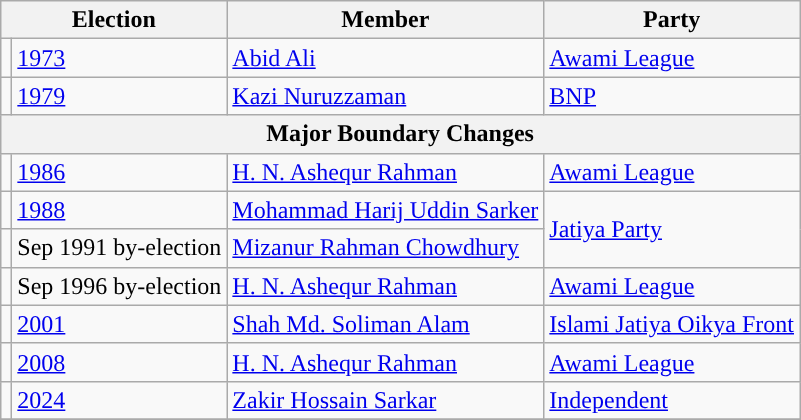<table class="wikitable">
<tr>
<th colspan="2">Election</th>
<th>Member</th>
<th>Party</th>
</tr>
<tr>
<td style="background-color:"></td>
<td><a href='#'>1973</a></td>
<td><a href='#'>Abid Ali</a></td>
<td><a href='#'>Awami League</a></td>
</tr>
<tr>
<td style="background-color:"></td>
<td><a href='#'>1979</a></td>
<td><a href='#'>Kazi Nuruzzaman</a></td>
<td><a href='#'>BNP</a></td>
</tr>
<tr>
<th colspan="4"><strong>Major Boundary Changes</strong></th>
</tr>
<tr>
<td style="background-color:"></td>
<td><a href='#'>1986</a></td>
<td><a href='#'>H. N. Ashequr Rahman</a></td>
<td><a href='#'>Awami League</a></td>
</tr>
<tr>
<td style="background-color:"></td>
<td><a href='#'>1988</a></td>
<td><a href='#'>Mohammad Harij Uddin Sarker</a></td>
<td rowspan="2"><a href='#'>Jatiya Party</a></td>
</tr>
<tr>
<td style="background-color:"></td>
<td>Sep 1991 by-election</td>
<td><a href='#'>Mizanur Rahman Chowdhury</a></td>
</tr>
<tr>
<td style="background-color:"></td>
<td>Sep 1996 by-election</td>
<td><a href='#'>H. N. Ashequr Rahman</a></td>
<td><a href='#'>Awami League</a></td>
</tr>
<tr>
<td style="background-color:"></td>
<td><a href='#'>2001</a></td>
<td><a href='#'>Shah Md. Soliman Alam</a></td>
<td><a href='#'>Islami Jatiya Oikya Front</a></td>
</tr>
<tr>
<td style="background-color:"></td>
<td><a href='#'>2008</a></td>
<td><a href='#'>H. N. Ashequr Rahman</a></td>
<td><a href='#'>Awami League</a></td>
</tr>
<tr>
<td style="background-color:"></td>
<td><a href='#'>2024</a></td>
<td><a href='#'>Zakir Hossain Sarkar</a></td>
<td><a href='#'>Independent</a></td>
</tr>
<tr>
</tr>
</table>
